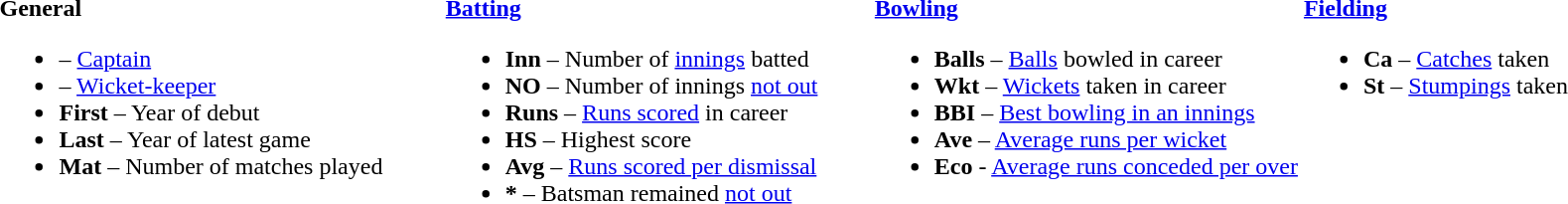<table>
<tr>
<td valign="top" style="width:26%"><br><strong>General</strong><ul><li> – <a href='#'>Captain</a></li><li> – <a href='#'>Wicket-keeper</a></li><li><strong>First</strong> – Year of debut</li><li><strong>Last</strong> – Year of latest game</li><li><strong>Mat</strong> – Number of matches played</li></ul></td>
<td valign="top" style="width:25%"><br><strong><a href='#'>Batting</a></strong><ul><li><strong>Inn</strong> – Number of <a href='#'>innings</a> batted</li><li><strong>NO</strong> – Number of innings <a href='#'>not out</a></li><li><strong>Runs</strong> – <a href='#'>Runs scored</a> in career</li><li><strong>HS</strong> – Highest score</li><li><strong>Avg</strong> – <a href='#'>Runs scored per dismissal</a></li><li><strong>*</strong> – Batsman remained <a href='#'>not out</a></li></ul></td>
<td valign="top" style="width:25%"><br><strong><a href='#'>Bowling</a></strong><ul><li><strong>Balls</strong> – <a href='#'>Balls</a> bowled in career</li><li><strong>Wkt</strong> – <a href='#'>Wickets</a> taken in career</li><li><strong>BBI</strong> – <a href='#'>Best bowling in an innings</a></li><li><strong>Ave</strong> – <a href='#'>Average runs per wicket</a></li><li><strong>Eco</strong> - <a href='#'>Average runs conceded per over</a></li></ul></td>
<td valign="top" style="width:24%"><br><strong><a href='#'>Fielding</a></strong><ul><li><strong>Ca</strong> – <a href='#'>Catches</a> taken</li><li><strong>St</strong> – <a href='#'>Stumpings</a> taken</li></ul></td>
</tr>
</table>
